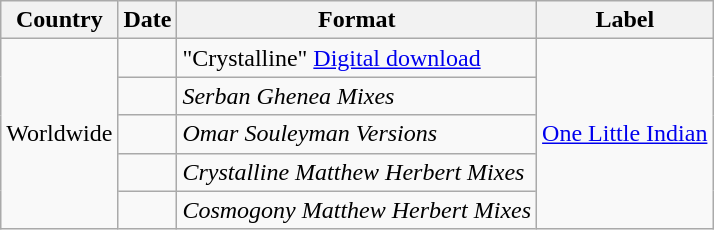<table class="wikitable">
<tr>
<th>Country</th>
<th>Date</th>
<th>Format</th>
<th>Label</th>
</tr>
<tr>
<td rowspan="5">Worldwide</td>
<td></td>
<td>"Crystalline" <a href='#'>Digital download</a></td>
<td rowspan="5"><a href='#'>One Little Indian</a></td>
</tr>
<tr>
<td></td>
<td><em>Serban Ghenea Mixes</em> </td>
</tr>
<tr>
<td></td>
<td><em>Omar Souleyman Versions</em> </td>
</tr>
<tr>
<td></td>
<td><em>Crystalline Matthew Herbert Mixes</em> </td>
</tr>
<tr>
<td></td>
<td><em>Cosmogony Matthew Herbert Mixes</em> </td>
</tr>
</table>
